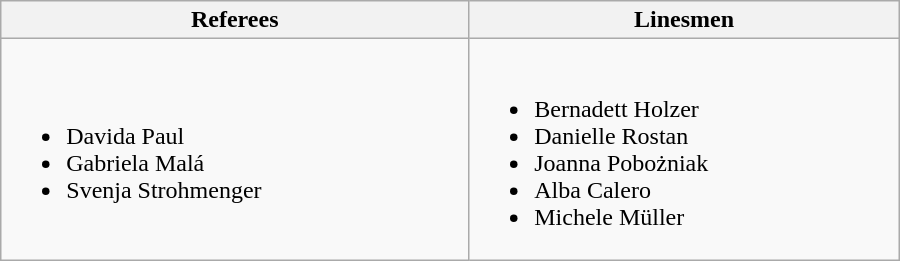<table class="wikitable" width=600px>
<tr>
<th>Referees</th>
<th>Linesmen</th>
</tr>
<tr>
<td><br><ul><li> Davida Paul</li><li> Gabriela Malá</li><li> Svenja Strohmenger</li></ul></td>
<td><br><ul><li> Bernadett Holzer</li><li> Danielle Rostan</li><li> Joanna Pobożniak</li><li> Alba Calero</li><li> Michele Müller</li></ul></td>
</tr>
</table>
